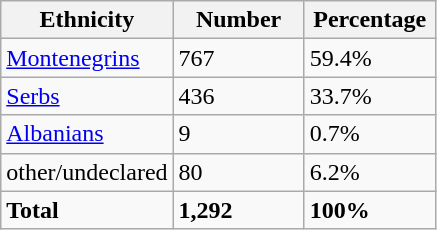<table class="wikitable">
<tr>
<th width="100px">Ethnicity</th>
<th width="80px">Number</th>
<th width="80px">Percentage</th>
</tr>
<tr>
<td><a href='#'>Montenegrins</a></td>
<td>767</td>
<td>59.4%</td>
</tr>
<tr>
<td><a href='#'>Serbs</a></td>
<td>436</td>
<td>33.7%</td>
</tr>
<tr>
<td><a href='#'>Albanians</a></td>
<td>9</td>
<td>0.7%</td>
</tr>
<tr>
<td>other/undeclared</td>
<td>80</td>
<td>6.2%</td>
</tr>
<tr>
<td><strong>Total</strong></td>
<td><strong>1,292</strong></td>
<td><strong>100%</strong></td>
</tr>
</table>
